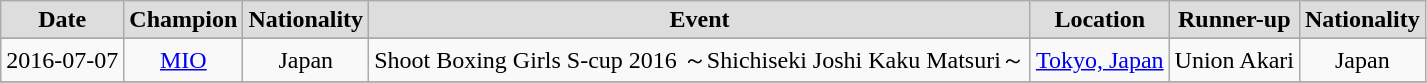<table class="wikitable" style="text-align:center">
<tr bgcolor="#dddddd">
<td><strong>Date</strong></td>
<td><strong>Champion</strong></td>
<td><strong>Nationality</strong></td>
<td><strong>Event</strong></td>
<td><strong>Location</strong></td>
<td><strong>Runner-up</strong></td>
<td><strong>Nationality</strong></td>
</tr>
<tr>
</tr>
<tr>
<td>2016-07-07</td>
<td><a href='#'>MIO</a></td>
<td> Japan</td>
<td>Shoot Boxing Girls S-cup 2016 ～Shichiseki Joshi Kaku Matsuri～</td>
<td><a href='#'>Tokyo, Japan</a></td>
<td>Union Akari</td>
<td> Japan</td>
</tr>
<tr>
</tr>
</table>
